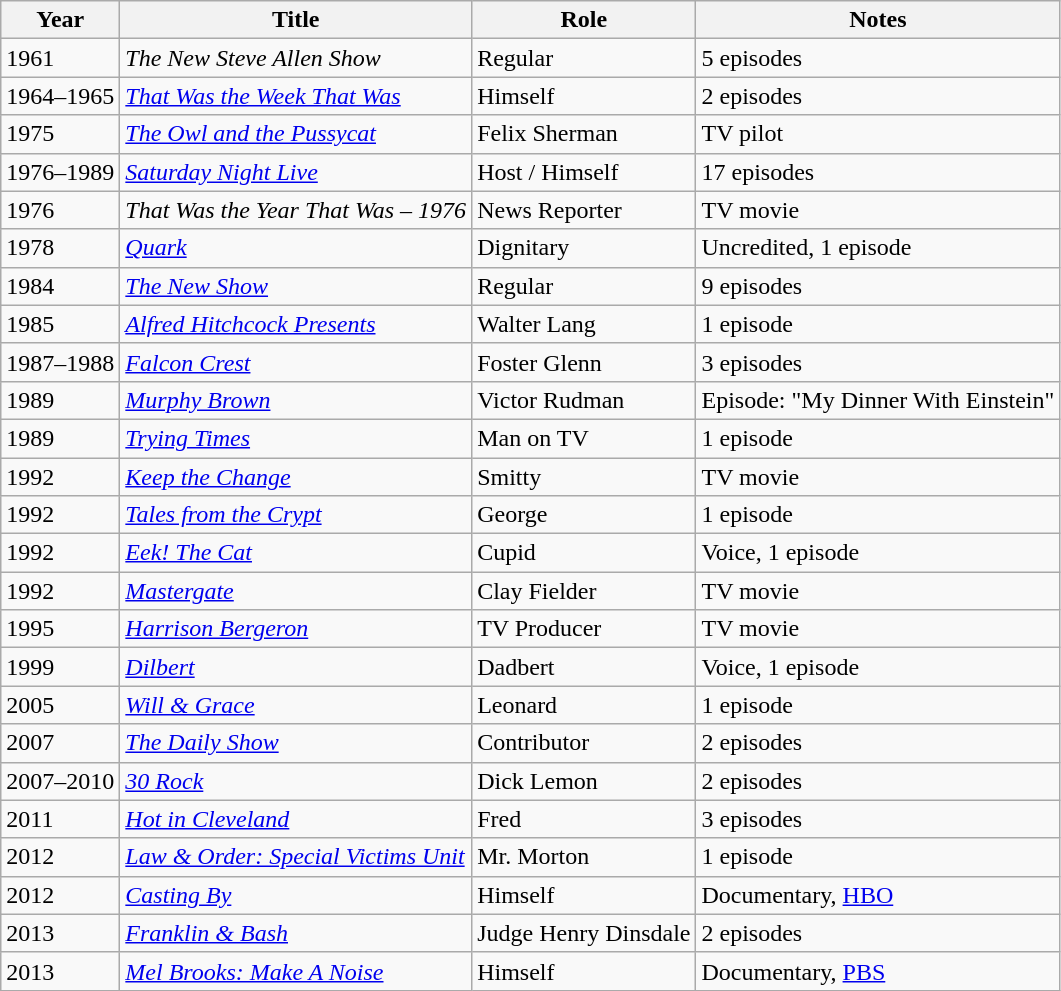<table class="wikitable sortable">
<tr>
<th>Year</th>
<th>Title</th>
<th>Role</th>
<th class="unsortable">Notes</th>
</tr>
<tr>
<td>1961</td>
<td><em>The New Steve Allen Show</em></td>
<td>Regular</td>
<td>5 episodes</td>
</tr>
<tr>
<td>1964–1965</td>
<td><em><a href='#'>That Was the Week That Was</a></em></td>
<td>Himself</td>
<td>2 episodes</td>
</tr>
<tr>
<td>1975</td>
<td><em><a href='#'>The Owl and the Pussycat</a></em></td>
<td>Felix Sherman</td>
<td>TV pilot</td>
</tr>
<tr>
<td>1976–1989</td>
<td><em><a href='#'>Saturday Night Live</a></em></td>
<td>Host / Himself</td>
<td>17 episodes</td>
</tr>
<tr>
<td>1976</td>
<td><em>That Was the Year That Was – 1976</em></td>
<td>News Reporter</td>
<td>TV movie</td>
</tr>
<tr>
<td>1978</td>
<td><em><a href='#'>Quark</a></em></td>
<td>Dignitary</td>
<td>Uncredited, 1 episode</td>
</tr>
<tr>
<td>1984</td>
<td><em><a href='#'>The New Show</a></em></td>
<td>Regular</td>
<td>9 episodes</td>
</tr>
<tr>
<td>1985</td>
<td><em><a href='#'>Alfred Hitchcock Presents</a></em></td>
<td>Walter Lang</td>
<td>1 episode</td>
</tr>
<tr>
<td>1987–1988</td>
<td><em><a href='#'>Falcon Crest</a></em></td>
<td>Foster Glenn</td>
<td>3 episodes</td>
</tr>
<tr>
<td>1989</td>
<td><em><a href='#'>Murphy Brown</a></em></td>
<td>Victor Rudman</td>
<td>Episode: "My Dinner With Einstein"</td>
</tr>
<tr>
<td>1989</td>
<td><em><a href='#'>Trying Times</a></em></td>
<td>Man on TV</td>
<td>1 episode</td>
</tr>
<tr>
<td>1992</td>
<td><em><a href='#'>Keep the Change</a></em></td>
<td>Smitty</td>
<td>TV movie</td>
</tr>
<tr>
<td>1992</td>
<td><em><a href='#'>Tales from the Crypt</a></em></td>
<td>George</td>
<td>1 episode</td>
</tr>
<tr>
<td>1992</td>
<td><em><a href='#'>Eek! The Cat</a></em></td>
<td>Cupid</td>
<td>Voice, 1 episode</td>
</tr>
<tr>
<td>1992</td>
<td><em><a href='#'>Mastergate</a></em></td>
<td>Clay Fielder</td>
<td>TV movie</td>
</tr>
<tr>
<td>1995</td>
<td><em><a href='#'>Harrison Bergeron</a></em></td>
<td>TV Producer</td>
<td>TV movie</td>
</tr>
<tr>
<td>1999</td>
<td><em><a href='#'>Dilbert</a></em></td>
<td>Dadbert</td>
<td>Voice, 1 episode</td>
</tr>
<tr>
<td>2005</td>
<td><em><a href='#'>Will & Grace</a></em></td>
<td>Leonard</td>
<td>1 episode</td>
</tr>
<tr>
<td>2007</td>
<td><em><a href='#'>The Daily Show</a></em></td>
<td>Contributor</td>
<td>2 episodes</td>
</tr>
<tr>
<td>2007–2010</td>
<td><em><a href='#'>30 Rock</a></em></td>
<td>Dick Lemon</td>
<td>2 episodes</td>
</tr>
<tr>
<td>2011</td>
<td><em><a href='#'>Hot in Cleveland</a></em></td>
<td>Fred</td>
<td>3 episodes</td>
</tr>
<tr>
<td>2012</td>
<td><em><a href='#'>Law & Order: Special Victims Unit</a></em></td>
<td>Mr. Morton</td>
<td>1 episode</td>
</tr>
<tr>
<td>2012</td>
<td><em><a href='#'>Casting By</a></em></td>
<td>Himself</td>
<td>Documentary, <a href='#'>HBO</a></td>
</tr>
<tr>
<td>2013</td>
<td><em><a href='#'>Franklin & Bash</a></em></td>
<td>Judge Henry Dinsdale</td>
<td>2 episodes</td>
</tr>
<tr>
<td>2013</td>
<td><em><a href='#'>Mel Brooks: Make A Noise</a></em></td>
<td>Himself</td>
<td>Documentary, <a href='#'>PBS</a></td>
</tr>
</table>
